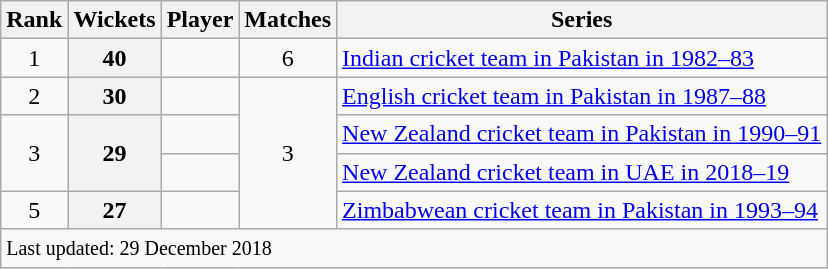<table class="wikitable plainrowheaders sortable">
<tr>
<th scope="col">Rank</th>
<th scope="col">Wickets</th>
<th scope="col">Player</th>
<th scope="col">Matches</th>
<th scope="col">Series</th>
</tr>
<tr>
<td align=center>1</td>
<th scope="row" style="text-align:center;">40</th>
<td></td>
<td align=center>6</td>
<td><a href='#'>Indian cricket team in Pakistan in 1982–83</a></td>
</tr>
<tr>
<td align=center>2</td>
<th scope="row" style="text-align:center;">30</th>
<td></td>
<td align=center rowspan=4>3</td>
<td><a href='#'>English cricket team in Pakistan in 1987–88</a></td>
</tr>
<tr>
<td align=center rowspan=2>3</td>
<th scope="row" style="text-align:center;" rowspan=2>29</th>
<td></td>
<td><a href='#'>New Zealand cricket team in Pakistan in 1990–91</a></td>
</tr>
<tr>
<td></td>
<td><a href='#'>New Zealand cricket team in UAE in 2018–19</a></td>
</tr>
<tr>
<td align=center>5</td>
<th scope="row" style="text-align:center;">27</th>
<td></td>
<td><a href='#'>Zimbabwean cricket team in Pakistan in 1993–94</a></td>
</tr>
<tr class=sortbottom>
<td colspan=5><small>Last updated: 29 December 2018</small></td>
</tr>
</table>
